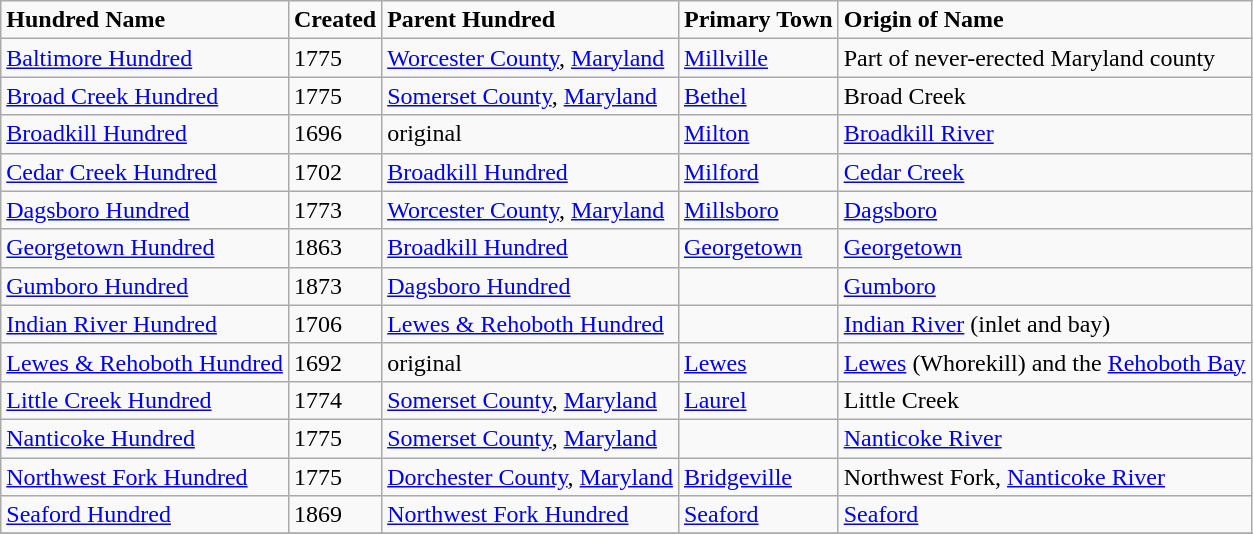<table class="wikitable sortable">
<tr>
<td><strong>Hundred Name</strong></td>
<td><strong>Created</strong></td>
<td><strong>Parent Hundred</strong></td>
<td><strong>Primary Town</strong></td>
<td><strong>Origin of Name</strong></td>
</tr>
<tr>
<td><a href='#'>Baltimore Hundred</a></td>
<td>1775</td>
<td><a href='#'>Worcester County</a>, <a href='#'>Maryland</a></td>
<td><a href='#'>Millville</a></td>
<td>Part of never-erected Maryland county</td>
</tr>
<tr>
<td><a href='#'>Broad Creek Hundred</a></td>
<td>1775</td>
<td><a href='#'>Somerset County</a>, <a href='#'>Maryland</a></td>
<td><a href='#'>Bethel</a></td>
<td>Broad Creek</td>
</tr>
<tr>
<td><a href='#'>Broadkill Hundred</a></td>
<td>1696</td>
<td>original</td>
<td><a href='#'>Milton</a></td>
<td><a href='#'>Broadkill River</a></td>
</tr>
<tr>
<td><a href='#'>Cedar Creek Hundred</a></td>
<td>1702</td>
<td><a href='#'>Broadkill Hundred</a></td>
<td><a href='#'>Milford</a></td>
<td><a href='#'>Cedar Creek</a></td>
</tr>
<tr>
<td><a href='#'>Dagsboro Hundred</a></td>
<td>1773</td>
<td><a href='#'>Worcester County</a>, <a href='#'>Maryland</a></td>
<td><a href='#'>Millsboro</a></td>
<td><a href='#'>Dagsboro</a></td>
</tr>
<tr>
<td><a href='#'>Georgetown Hundred</a></td>
<td>1863</td>
<td><a href='#'>Broadkill Hundred</a></td>
<td><a href='#'>Georgetown</a></td>
<td><a href='#'>Georgetown</a></td>
</tr>
<tr>
<td><a href='#'>Gumboro Hundred</a></td>
<td>1873</td>
<td><a href='#'>Dagsboro Hundred</a></td>
<td></td>
<td><a href='#'>Gumboro</a></td>
</tr>
<tr>
<td><a href='#'>Indian River Hundred</a></td>
<td>1706</td>
<td><a href='#'>Lewes & Rehoboth Hundred</a></td>
<td></td>
<td><a href='#'>Indian River</a> (inlet and bay)</td>
</tr>
<tr>
<td><a href='#'>Lewes & Rehoboth Hundred</a></td>
<td>1692</td>
<td>original</td>
<td><a href='#'>Lewes</a></td>
<td><a href='#'>Lewes</a> (Whorekill) and the <a href='#'>Rehoboth Bay</a></td>
</tr>
<tr>
<td><a href='#'>Little Creek Hundred</a></td>
<td>1774</td>
<td><a href='#'>Somerset County</a>, <a href='#'>Maryland</a></td>
<td><a href='#'>Laurel</a></td>
<td>Little Creek</td>
</tr>
<tr>
<td><a href='#'>Nanticoke Hundred</a></td>
<td>1775</td>
<td><a href='#'>Somerset County</a>, <a href='#'>Maryland</a></td>
<td></td>
<td><a href='#'>Nanticoke River</a></td>
</tr>
<tr>
<td><a href='#'>Northwest Fork Hundred</a></td>
<td>1775</td>
<td><a href='#'>Dorchester County</a>, <a href='#'>Maryland</a></td>
<td><a href='#'>Bridgeville</a></td>
<td>Northwest Fork, <a href='#'>Nanticoke River</a></td>
</tr>
<tr>
<td><a href='#'>Seaford Hundred</a></td>
<td>1869</td>
<td><a href='#'>Northwest Fork Hundred</a></td>
<td><a href='#'>Seaford</a></td>
<td><a href='#'>Seaford</a></td>
</tr>
<tr>
</tr>
</table>
